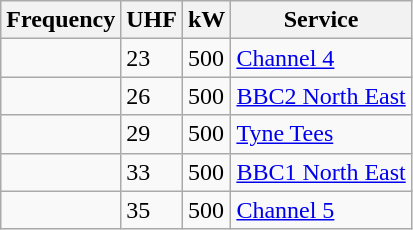<table class="wikitable sortable">
<tr>
<th>Frequency</th>
<th>UHF</th>
<th>kW</th>
<th>Service</th>
</tr>
<tr>
<td></td>
<td>23</td>
<td>500</td>
<td><a href='#'>Channel 4</a></td>
</tr>
<tr>
<td></td>
<td>26</td>
<td>500</td>
<td><a href='#'>BBC2 North East</a></td>
</tr>
<tr>
<td></td>
<td>29</td>
<td>500</td>
<td><a href='#'>Tyne Tees</a></td>
</tr>
<tr>
<td></td>
<td>33</td>
<td>500</td>
<td><a href='#'>BBC1 North East</a></td>
</tr>
<tr>
<td></td>
<td>35</td>
<td>500</td>
<td><a href='#'>Channel 5</a></td>
</tr>
</table>
